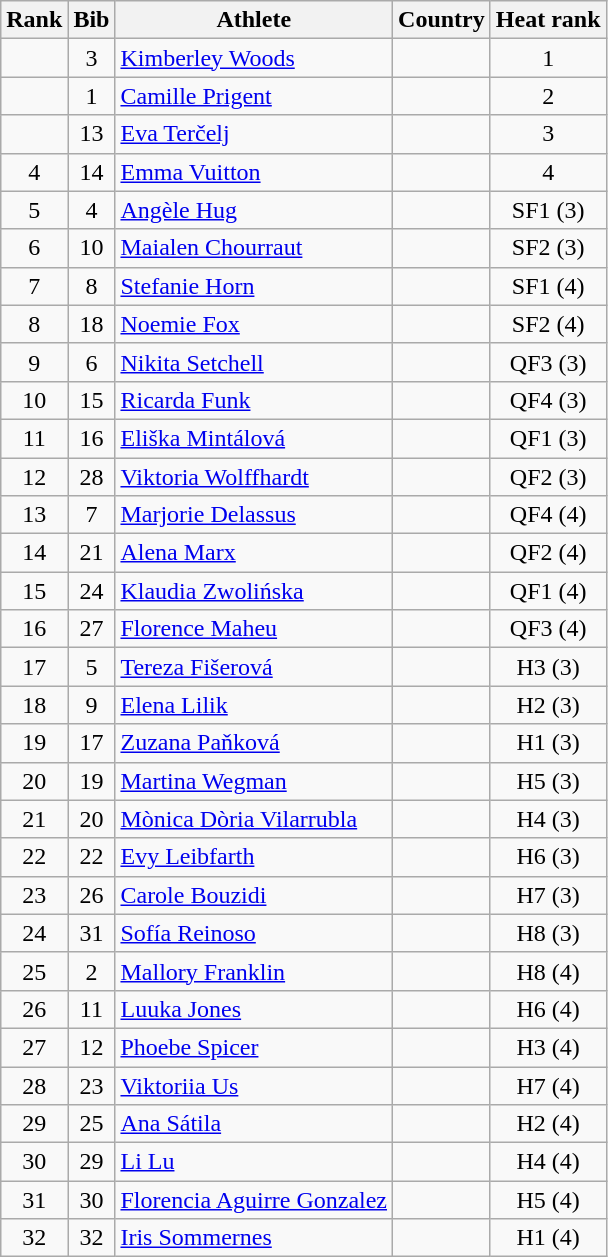<table class="wikitable" style="text-align:center">
<tr>
<th>Rank</th>
<th>Bib</th>
<th>Athlete</th>
<th>Country</th>
<th>Heat rank</th>
</tr>
<tr>
<td></td>
<td>3</td>
<td align=left><a href='#'>Kimberley Woods</a></td>
<td align=left></td>
<td>1</td>
</tr>
<tr>
<td></td>
<td>1</td>
<td align=left><a href='#'>Camille Prigent</a></td>
<td align=left></td>
<td>2</td>
</tr>
<tr>
<td></td>
<td>13</td>
<td align=left><a href='#'>Eva Terčelj</a></td>
<td align=left></td>
<td>3</td>
</tr>
<tr>
<td>4</td>
<td>14</td>
<td align=left><a href='#'>Emma Vuitton</a></td>
<td align=left></td>
<td>4</td>
</tr>
<tr>
<td>5</td>
<td>4</td>
<td align=left><a href='#'>Angèle Hug</a></td>
<td align=left></td>
<td>SF1 (3)</td>
</tr>
<tr>
<td>6</td>
<td>10</td>
<td align=left><a href='#'>Maialen Chourraut</a></td>
<td align=left></td>
<td>SF2 (3)</td>
</tr>
<tr>
<td>7</td>
<td>8</td>
<td align=left><a href='#'>Stefanie Horn</a></td>
<td align=left></td>
<td>SF1 (4)</td>
</tr>
<tr>
<td>8</td>
<td>18</td>
<td align=left><a href='#'>Noemie Fox</a></td>
<td align=left></td>
<td>SF2 (4)</td>
</tr>
<tr>
<td>9</td>
<td>6</td>
<td align=left><a href='#'>Nikita Setchell</a></td>
<td align=left></td>
<td>QF3 (3)</td>
</tr>
<tr>
<td>10</td>
<td>15</td>
<td align=left><a href='#'>Ricarda Funk</a></td>
<td align=left></td>
<td>QF4 (3)</td>
</tr>
<tr>
<td>11</td>
<td>16</td>
<td align=left><a href='#'>Eliška Mintálová</a></td>
<td align=left></td>
<td>QF1 (3)</td>
</tr>
<tr>
<td>12</td>
<td>28</td>
<td align=left><a href='#'>Viktoria Wolffhardt</a></td>
<td align=left></td>
<td>QF2 (3)</td>
</tr>
<tr>
<td>13</td>
<td>7</td>
<td align=left><a href='#'>Marjorie Delassus</a></td>
<td align=left></td>
<td>QF4 (4)</td>
</tr>
<tr>
<td>14</td>
<td>21</td>
<td align=left><a href='#'>Alena Marx</a></td>
<td align=left></td>
<td>QF2 (4)</td>
</tr>
<tr>
<td>15</td>
<td>24</td>
<td align=left><a href='#'>Klaudia Zwolińska</a></td>
<td align=left></td>
<td>QF1 (4)</td>
</tr>
<tr>
<td>16</td>
<td>27</td>
<td align=left><a href='#'>Florence Maheu</a></td>
<td align=left></td>
<td>QF3 (4)</td>
</tr>
<tr>
<td>17</td>
<td>5</td>
<td align=left><a href='#'>Tereza Fišerová</a></td>
<td align=left></td>
<td>H3 (3)</td>
</tr>
<tr>
<td>18</td>
<td>9</td>
<td align=left><a href='#'>Elena Lilik</a></td>
<td align=left></td>
<td>H2 (3)</td>
</tr>
<tr>
<td>19</td>
<td>17</td>
<td align=left><a href='#'>Zuzana Paňková</a></td>
<td align=left></td>
<td>H1 (3)</td>
</tr>
<tr>
<td>20</td>
<td>19</td>
<td align=left><a href='#'>Martina Wegman</a></td>
<td align=left></td>
<td>H5 (3)</td>
</tr>
<tr>
<td>21</td>
<td>20</td>
<td align=left><a href='#'>Mònica Dòria Vilarrubla</a></td>
<td align=left></td>
<td>H4 (3)</td>
</tr>
<tr>
<td>22</td>
<td>22</td>
<td align=left><a href='#'>Evy Leibfarth</a></td>
<td align=left></td>
<td>H6 (3)</td>
</tr>
<tr>
<td>23</td>
<td>26</td>
<td align=left><a href='#'>Carole Bouzidi</a></td>
<td align=left></td>
<td>H7 (3)</td>
</tr>
<tr>
<td>24</td>
<td>31</td>
<td align=left><a href='#'>Sofía Reinoso</a></td>
<td align=left></td>
<td>H8 (3)</td>
</tr>
<tr>
<td>25</td>
<td>2</td>
<td align=left><a href='#'>Mallory Franklin</a></td>
<td align=left></td>
<td>H8 (4)</td>
</tr>
<tr>
<td>26</td>
<td>11</td>
<td align=left><a href='#'>Luuka Jones</a></td>
<td align=left></td>
<td>H6 (4)</td>
</tr>
<tr>
<td>27</td>
<td>12</td>
<td align=left><a href='#'>Phoebe Spicer</a></td>
<td align=left></td>
<td>H3 (4)</td>
</tr>
<tr>
<td>28</td>
<td>23</td>
<td align=left><a href='#'>Viktoriia Us</a></td>
<td align=left></td>
<td>H7 (4)</td>
</tr>
<tr>
<td>29</td>
<td>25</td>
<td align=left><a href='#'>Ana Sátila</a></td>
<td align=left></td>
<td>H2 (4)</td>
</tr>
<tr>
<td>30</td>
<td>29</td>
<td align=left><a href='#'>Li Lu</a></td>
<td align=left></td>
<td>H4 (4)</td>
</tr>
<tr>
<td>31</td>
<td>30</td>
<td align=left><a href='#'>Florencia Aguirre Gonzalez</a></td>
<td align=left></td>
<td>H5 (4)</td>
</tr>
<tr>
<td>32</td>
<td>32</td>
<td align=left><a href='#'>Iris Sommernes</a></td>
<td align=left></td>
<td>H1 (4)</td>
</tr>
</table>
